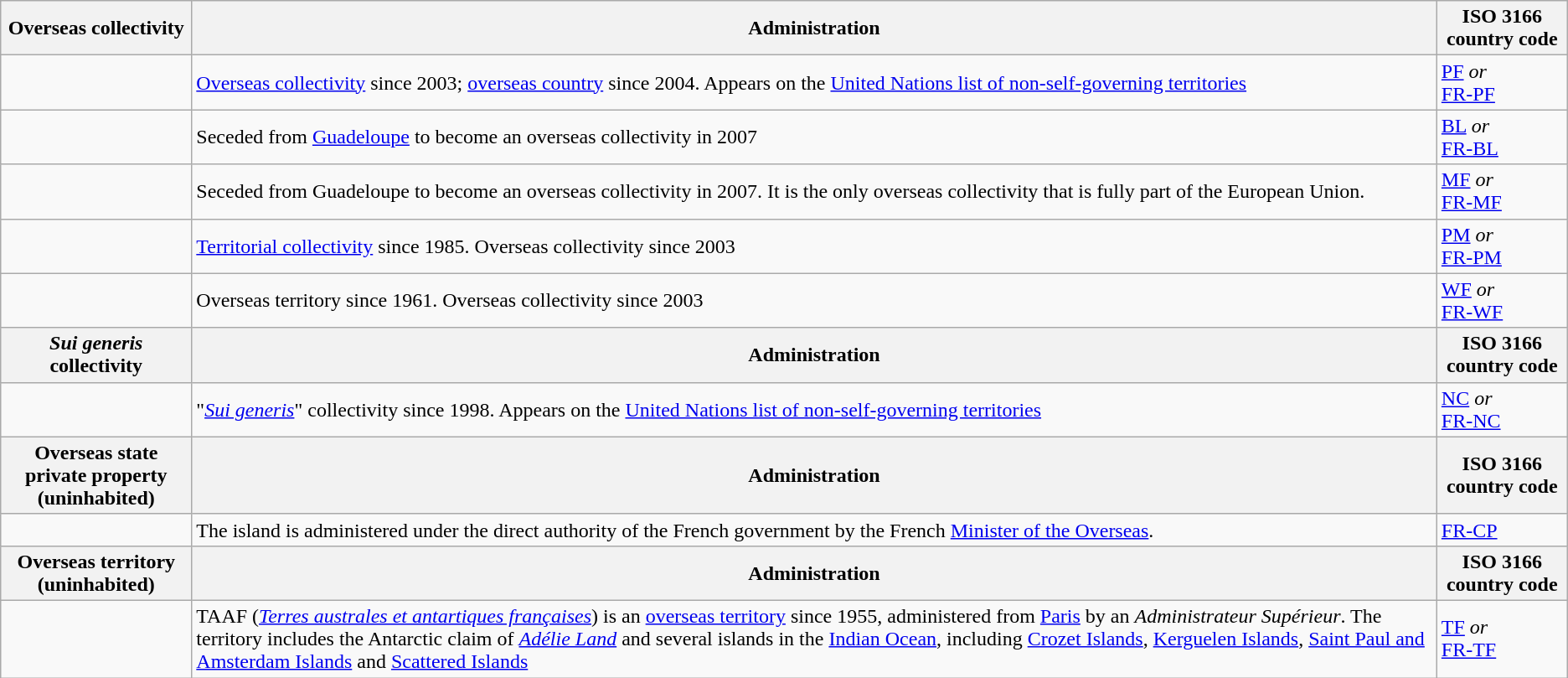<table class="wikitable sortable">
<tr>
<th>Overseas collectivity</th>
<th>Administration</th>
<th>ISO 3166 country code</th>
</tr>
<tr>
<td></td>
<td><a href='#'>Overseas collectivity</a> since 2003; <a href='#'>overseas country</a> since 2004. Appears on the <a href='#'>United Nations list of non-self-governing territories</a></td>
<td><a href='#'>PF</a> <em>or</em><br><a href='#'>FR-PF</a></td>
</tr>
<tr>
<td></td>
<td>Seceded from <a href='#'>Guadeloupe</a> to become an overseas collectivity in 2007</td>
<td><a href='#'>BL</a> <em>or</em><br><a href='#'>FR-BL</a></td>
</tr>
<tr>
<td></td>
<td>Seceded from Guadeloupe to become an overseas collectivity in 2007. It is the only overseas collectivity that is fully part of the European Union.</td>
<td><a href='#'>MF</a> <em>or</em><br><a href='#'>FR-MF</a></td>
</tr>
<tr>
<td></td>
<td><a href='#'>Territorial collectivity</a> since 1985. Overseas collectivity since 2003</td>
<td><a href='#'>PM</a> <em>or</em><br><a href='#'>FR-PM</a></td>
</tr>
<tr>
<td></td>
<td>Overseas territory since 1961. Overseas collectivity since 2003</td>
<td><a href='#'>WF</a> <em>or</em><br><a href='#'>FR-WF</a></td>
</tr>
<tr>
<th><em>Sui generis</em> collectivity</th>
<th>Administration</th>
<th>ISO 3166 country code</th>
</tr>
<tr>
<td></td>
<td>"<em><a href='#'>Sui generis</a></em>" collectivity since 1998. Appears on the <a href='#'>United Nations list of non-self-governing territories</a></td>
<td><a href='#'>NC</a> <em>or</em><br><a href='#'>FR-NC</a></td>
</tr>
<tr>
<th>Overseas state private property<br>(uninhabited)</th>
<th>Administration</th>
<th>ISO 3166 country code</th>
</tr>
<tr>
<td></td>
<td>The island is administered under the direct authority of the French government by the French <a href='#'>Minister of the Overseas</a>.</td>
<td><a href='#'>FR-CP</a></td>
</tr>
<tr>
<th>Overseas territory<br>(uninhabited)</th>
<th>Administration</th>
<th>ISO 3166 country code</th>
</tr>
<tr>
<td></td>
<td>TAAF (<em><a href='#'>Terres australes et antartiques françaises</a></em>) is an <a href='#'>overseas territory</a> since 1955, administered from <a href='#'>Paris</a> by an <em>Administrateur Supérieur</em>. The territory includes the Antarctic claim of <em><a href='#'>Adélie Land</a></em> and several islands in the <a href='#'>Indian Ocean</a>, including <a href='#'>Crozet Islands</a>, <a href='#'>Kerguelen Islands</a>, <a href='#'>Saint Paul and Amsterdam Islands</a> and <a href='#'>Scattered Islands</a></td>
<td><a href='#'>TF</a> <em>or</em><br><a href='#'>FR-TF</a></td>
</tr>
</table>
